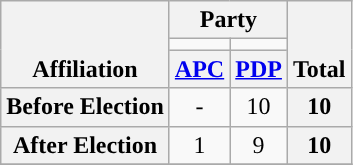<table class=wikitable style="text-align:center">
<tr style="vertical-align:bottom;">
<th rowspan=3>Affiliation</th>
<th colspan=2>Party</th>
<th rowspan=3>Total</th>
</tr>
<tr>
<td style="background-color:"></td>
<td style="background-color:"></td>
</tr>
<tr>
<th><a href='#'>APC</a></th>
<th><a href='#'>PDP</a></th>
</tr>
<tr>
<th>Before Election</th>
<td>-</td>
<td>10</td>
<th>10</th>
</tr>
<tr>
<th>After Election</th>
<td>1</td>
<td>9</td>
<th>10</th>
</tr>
<tr>
</tr>
</table>
